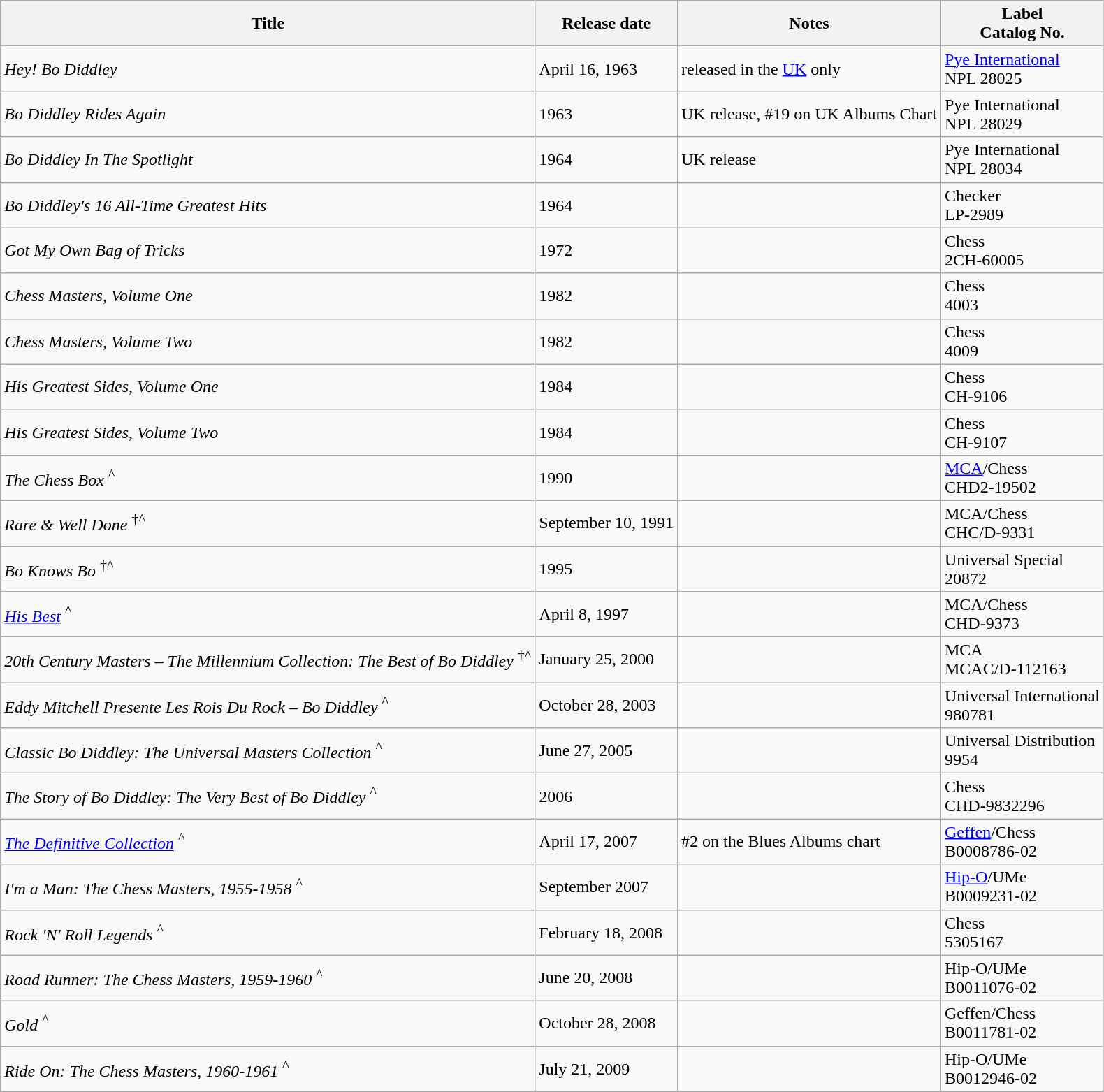<table class="wikitable">
<tr>
<th>Title</th>
<th>Release date</th>
<th>Notes</th>
<th>Label<br>Catalog No.</th>
</tr>
<tr>
<td><em>Hey! Bo Diddley</em></td>
<td>April 16, 1963</td>
<td>released in the <a href='#'>UK</a> only</td>
<td><a href='#'>Pye International</a><br>NPL 28025</td>
</tr>
<tr>
<td><em>Bo Diddley Rides Again</em></td>
<td>1963</td>
<td>UK release, #19 on UK Albums Chart</td>
<td>Pye International<br>NPL 28029</td>
</tr>
<tr>
<td><em>Bo Diddley In The Spotlight</em></td>
<td>1964</td>
<td>UK release</td>
<td>Pye International<br>NPL 28034</td>
</tr>
<tr>
<td><em>Bo Diddley's 16 All-Time Greatest Hits</em></td>
<td>1964</td>
<td></td>
<td>Checker<br>LP-2989</td>
</tr>
<tr>
<td><em>Got My Own Bag of Tricks</em></td>
<td>1972</td>
<td></td>
<td>Chess<br>2CH-60005</td>
</tr>
<tr>
<td><em>Chess Masters, Volume One</em></td>
<td>1982</td>
<td></td>
<td>Chess<br>4003</td>
</tr>
<tr>
<td><em>Chess Masters, Volume Two</em></td>
<td>1982</td>
<td></td>
<td>Chess<br>4009</td>
</tr>
<tr>
<td><em>His Greatest Sides, Volume One</em></td>
<td>1984</td>
<td></td>
<td>Chess<br>CH-9106</td>
</tr>
<tr>
<td><em>His Greatest Sides, Volume Two</em></td>
<td>1984</td>
<td></td>
<td>Chess<br>CH-9107</td>
</tr>
<tr>
<td><em>The Chess Box</em> <sup>^</sup></td>
<td>1990</td>
<td></td>
<td><a href='#'>MCA</a>/Chess<br>CHD2-19502</td>
</tr>
<tr>
<td><em>Rare & Well Done</em> <sup>†^</sup></td>
<td>September 10, 1991</td>
<td></td>
<td>MCA/Chess<br>CHC/D-9331</td>
</tr>
<tr>
<td><em>Bo Knows Bo</em> <sup>†^</sup></td>
<td>1995</td>
<td></td>
<td>Universal Special<br>20872</td>
</tr>
<tr>
<td><em><a href='#'>His Best</a></em> <sup>^</sup></td>
<td>April 8, 1997</td>
<td></td>
<td>MCA/Chess<br>CHD-9373</td>
</tr>
<tr>
<td><em>20th Century Masters – The Millennium Collection: The Best of Bo Diddley</em> <sup>†^</sup></td>
<td>January 25, 2000</td>
<td></td>
<td>MCA<br>MCAC/D-112163</td>
</tr>
<tr>
<td><em>Eddy Mitchell Presente Les Rois Du Rock – Bo Diddley</em> <sup>^</sup></td>
<td>October 28, 2003</td>
<td></td>
<td>Universal International<br>980781</td>
</tr>
<tr>
<td><em>Classic Bo Diddley: The Universal Masters Collection</em> <sup>^</sup></td>
<td>June 27, 2005</td>
<td></td>
<td>Universal Distribution<br>9954</td>
</tr>
<tr>
<td><em>The Story of Bo Diddley: The Very Best of Bo Diddley</em> <sup>^</sup></td>
<td>2006</td>
<td></td>
<td>Chess<br>CHD-9832296</td>
</tr>
<tr>
<td><em><a href='#'>The Definitive Collection</a></em> <sup>^</sup></td>
<td>April 17, 2007</td>
<td>#2 on the Blues Albums chart</td>
<td><a href='#'>Geffen</a>/Chess<br>B0008786-02</td>
</tr>
<tr>
<td><em>I'm a Man: The Chess Masters, 1955-1958</em> <sup>^</sup></td>
<td>September 2007</td>
<td></td>
<td><a href='#'>Hip-O</a>/UMe<br>B0009231-02</td>
</tr>
<tr>
<td><em>Rock 'N' Roll Legends</em> <sup>^</sup></td>
<td>February 18, 2008</td>
<td></td>
<td>Chess<br>5305167</td>
</tr>
<tr>
<td><em>Road Runner: The Chess Masters, 1959-1960</em> <sup>^</sup></td>
<td>June 20, 2008</td>
<td></td>
<td>Hip-O/UMe<br>B0011076-02</td>
</tr>
<tr>
<td><em>Gold</em> <sup>^</sup></td>
<td>October 28, 2008</td>
<td></td>
<td>Geffen/Chess<br>B0011781-02</td>
</tr>
<tr>
<td><em>Ride On: The Chess Masters, 1960-1961</em> <sup>^</sup></td>
<td>July 21, 2009</td>
<td></td>
<td>Hip-O/UMe<br>B0012946-02</td>
</tr>
<tr>
</tr>
</table>
